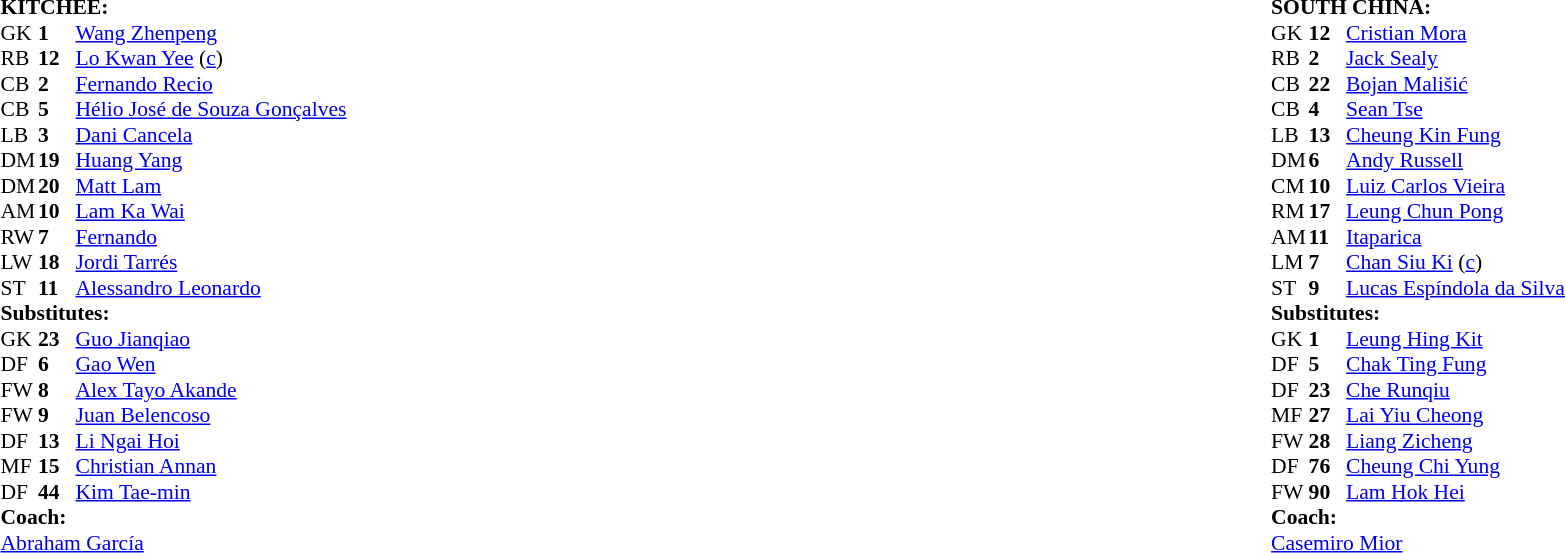<table width="100%">
<tr>
<td valign="top" width="45%"><br><table style="font-size: 90%" cellspacing="0" cellpadding="0">
<tr>
<td colspan="4"><strong>KITCHEE:</strong></td>
</tr>
<tr>
<th width="25"></th>
<th width="25"></th>
</tr>
<tr>
<td>GK</td>
<td><strong>1</strong></td>
<td> <a href='#'>Wang Zhenpeng</a></td>
</tr>
<tr>
<td>RB</td>
<td><strong>12</strong></td>
<td> <a href='#'>Lo Kwan Yee</a> (<a href='#'>c</a>)</td>
</tr>
<tr>
<td>CB</td>
<td><strong>2</strong></td>
<td> <a href='#'>Fernando Recio</a></td>
</tr>
<tr>
<td>CB</td>
<td><strong>5</strong></td>
<td> <a href='#'>Hélio José de Souza Gonçalves</a></td>
</tr>
<tr>
<td>LB</td>
<td><strong>3</strong></td>
<td> <a href='#'>Dani Cancela</a></td>
<td></td>
<td></td>
</tr>
<tr>
<td>DM</td>
<td><strong>19</strong></td>
<td> <a href='#'>Huang Yang</a></td>
</tr>
<tr>
<td>DM</td>
<td><strong>20</strong></td>
<td> <a href='#'>Matt Lam</a></td>
</tr>
<tr>
<td>AM</td>
<td><strong>10</strong></td>
<td> <a href='#'>Lam Ka Wai</a></td>
<td></td>
<td></td>
</tr>
<tr>
<td>RW</td>
<td><strong>7</strong></td>
<td> <a href='#'>Fernando</a></td>
<td></td>
<td></td>
</tr>
<tr>
<td>LW</td>
<td><strong>18</strong></td>
<td> <a href='#'>Jordi Tarrés</a></td>
</tr>
<tr>
<td>ST</td>
<td><strong>11</strong></td>
<td> <a href='#'>Alessandro Leonardo</a></td>
</tr>
<tr>
<td colspan=4><strong>Substitutes:</strong></td>
</tr>
<tr>
<td>GK</td>
<td><strong>23</strong></td>
<td> <a href='#'>Guo Jianqiao</a></td>
</tr>
<tr>
<td>DF</td>
<td><strong>6</strong></td>
<td> <a href='#'>Gao Wen</a></td>
</tr>
<tr>
<td>FW</td>
<td><strong>8</strong></td>
<td> <a href='#'>Alex Tayo Akande</a></td>
<td></td>
<td></td>
</tr>
<tr>
<td>FW</td>
<td><strong>9</strong></td>
<td> <a href='#'>Juan Belencoso</a></td>
<td></td>
<td></td>
</tr>
<tr>
<td>DF</td>
<td><strong>13</strong></td>
<td> <a href='#'>Li Ngai Hoi</a></td>
<td></td>
<td></td>
</tr>
<tr>
<td>MF</td>
<td><strong>15</strong></td>
<td> <a href='#'>Christian Annan</a></td>
</tr>
<tr>
<td>DF</td>
<td><strong>44</strong></td>
<td> <a href='#'>Kim Tae-min</a></td>
</tr>
<tr>
<td colspan=4><strong>Coach:</strong></td>
</tr>
<tr>
<td colspan="4"> <a href='#'>Abraham García</a></td>
</tr>
</table>
</td>
<td valign="top"></td>
<td valign="top" width="50%"><br><table style="font-size: 90%" cellspacing="0" cellpadding="0" align=center>
<tr>
<td colspan="4"><strong>SOUTH CHINA:</strong></td>
</tr>
<tr>
<th width="25"></th>
<th width="25"></th>
</tr>
<tr>
<td>GK</td>
<td><strong>12</strong></td>
<td> <a href='#'>Cristian Mora</a></td>
</tr>
<tr>
<td>RB</td>
<td><strong>2</strong></td>
<td> <a href='#'>Jack Sealy</a></td>
</tr>
<tr>
<td>CB</td>
<td><strong>22</strong></td>
<td> <a href='#'>Bojan Mališić</a></td>
<td></td>
</tr>
<tr>
<td>CB</td>
<td><strong>4</strong></td>
<td> <a href='#'>Sean Tse</a></td>
</tr>
<tr>
<td>LB</td>
<td><strong>13</strong></td>
<td> <a href='#'>Cheung Kin Fung</a></td>
<td></td>
<td></td>
</tr>
<tr>
<td>DM</td>
<td><strong>6</strong></td>
<td> <a href='#'>Andy Russell</a></td>
<td></td>
</tr>
<tr>
<td>CM</td>
<td><strong>10</strong></td>
<td> <a href='#'>Luiz Carlos Vieira</a></td>
<td></td>
<td></td>
</tr>
<tr>
<td>RM</td>
<td><strong>17</strong></td>
<td> <a href='#'>Leung Chun Pong</a></td>
</tr>
<tr>
<td>AM</td>
<td><strong>11</strong></td>
<td> <a href='#'>Itaparica</a></td>
</tr>
<tr>
<td>LM</td>
<td><strong>7</strong></td>
<td> <a href='#'>Chan Siu Ki</a> (<a href='#'>c</a>)</td>
<td></td>
</tr>
<tr>
<td>ST</td>
<td><strong>9</strong></td>
<td> <a href='#'>Lucas Espíndola da Silva</a></td>
<td></td>
</tr>
<tr>
<td colspan=4><strong>Substitutes:</strong></td>
</tr>
<tr>
<td>GK</td>
<td><strong>1</strong></td>
<td> <a href='#'>Leung Hing Kit</a></td>
</tr>
<tr>
<td>DF</td>
<td><strong>5</strong></td>
<td> <a href='#'>Chak Ting Fung</a></td>
</tr>
<tr>
<td>DF</td>
<td><strong>23</strong></td>
<td> <a href='#'>Che Runqiu</a></td>
<td></td>
<td></td>
</tr>
<tr>
<td>MF</td>
<td><strong>27</strong></td>
<td> <a href='#'>Lai Yiu Cheong</a></td>
</tr>
<tr>
<td>FW</td>
<td><strong>28</strong></td>
<td> <a href='#'>Liang Zicheng</a></td>
<td></td>
<td></td>
</tr>
<tr>
<td>DF</td>
<td><strong>76</strong></td>
<td> <a href='#'>Cheung Chi Yung</a></td>
</tr>
<tr>
<td>FW</td>
<td><strong>90</strong></td>
<td> <a href='#'>Lam Hok Hei</a></td>
</tr>
<tr>
<td colspan=4><strong>Coach:</strong></td>
</tr>
<tr>
<td colspan="4"> <a href='#'>Casemiro Mior</a></td>
</tr>
</table>
</td>
</tr>
<tr>
</tr>
</table>
